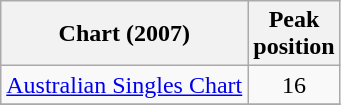<table class="wikitable">
<tr>
<th>Chart (2007)</th>
<th>Peak<br>position</th>
</tr>
<tr>
<td align="left"><a href='#'>Australian Singles Chart</a></td>
<td align="center">16</td>
</tr>
<tr>
</tr>
</table>
